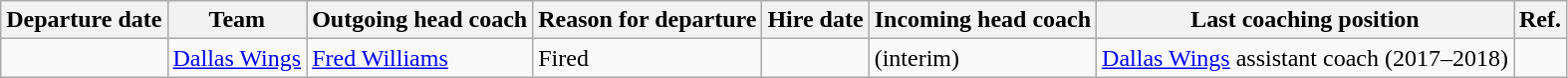<table class="wikitable sortable">
<tr>
<th>Departure date</th>
<th>Team</th>
<th>Outgoing head coach</th>
<th>Reason for departure</th>
<th>Hire date</th>
<th>Incoming head coach</th>
<th class="unsortable">Last coaching position</th>
<th class="unsortable">Ref.</th>
</tr>
<tr>
<td align=center></td>
<td><a href='#'>Dallas Wings</a></td>
<td> <a href='#'>Fred Williams</a></td>
<td>Fired</td>
<td></td>
<td>  (interim)</td>
<td><a href='#'>Dallas Wings</a> assistant coach (2017–2018)</td>
<td></td>
</tr>
</table>
